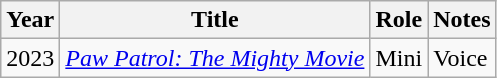<table class="wikitable">
<tr text-align:center;">
<th>Year</th>
<th>Title</th>
<th>Role</th>
<th class="unsortable">Notes</th>
</tr>
<tr>
<td>2023</td>
<td><em><a href='#'>Paw Patrol: The Mighty Movie</a></em></td>
<td>Mini</td>
<td>Voice</td>
</tr>
</table>
